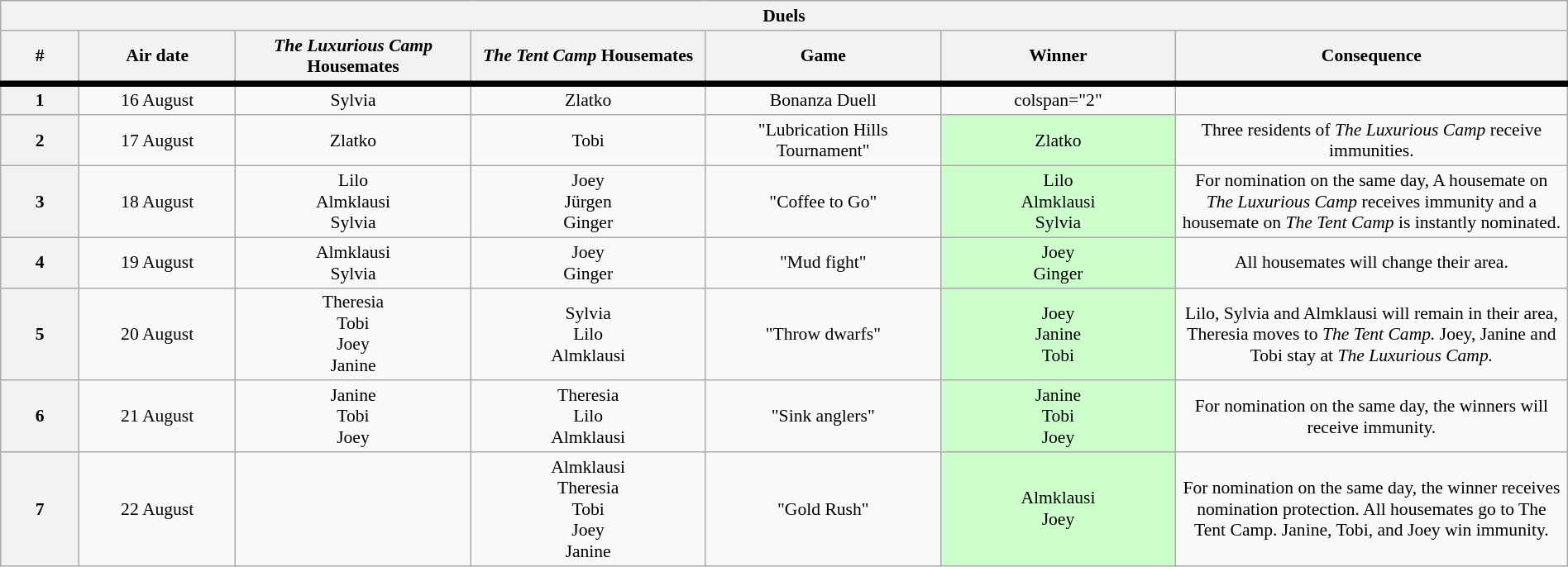<table class="wikitable" style="width:100%; text-align:center; font-size:90%;">
<tr>
<th colspan="7">Duels</th>
</tr>
<tr>
<th width="05%">#</th>
<th width="10%">Air date</th>
<th width="15%"><em>The Luxurious Camp</em> Housemates</th>
<th width="15%"><em>The Tent Camp</em> Housemates</th>
<th width="15%">Game</th>
<th width="15%">Winner</th>
<th width="30%">Consequence</th>
</tr>
<tr style="border-top:5px solid #000000;">
<th>1</th>
<td>16 August</td>
<td>Sylvia</td>
<td>Zlatko</td>
<td>Bonanza Duell</td>
<td>colspan="2" </td>
</tr>
<tr>
<th>2</th>
<td>17 August</td>
<td>Zlatko</td>
<td>Tobi</td>
<td>"Lubrication Hills Tournament"</td>
<td style="background:#cfc;">Zlatko</td>
<td>Three residents of <em>The Luxurious Camp</em> receive immunities.</td>
</tr>
<tr>
<th>3</th>
<td>18 August</td>
<td>Lilo<br>Almklausi<br>Sylvia</td>
<td>Joey<br>Jürgen<br>Ginger</td>
<td>"Coffee to Go"</td>
<td style="background:#cfc;">Lilo<br>Almklausi<br>Sylvia</td>
<td>For nomination on the same day, A housemate on <em>The Luxurious Camp</em> receives immunity and a housemate on <em>The Tent Camp</em> is instantly nominated.</td>
</tr>
<tr>
<th>4</th>
<td>19 August</td>
<td>Almklausi<br>Sylvia</td>
<td>Joey<br>Ginger</td>
<td>"Mud fight"</td>
<td style="background:#cfc;">Joey<br>Ginger</td>
<td>All housemates will change their area.</td>
</tr>
<tr>
<th>5</th>
<td>20 August</td>
<td>Theresia<br>Tobi<br>Joey<br>Janine</td>
<td>Sylvia<br>Lilo<br>Almklausi</td>
<td>"Throw dwarfs"</td>
<td style="background:#cfc;">Joey<br>Janine<br>Tobi</td>
<td>Lilo, Sylvia and Almklausi will remain in their area, Theresia moves to <em>The Tent Camp.</em> Joey, Janine and Tobi stay at <em>The Luxurious Camp.</em></td>
</tr>
<tr>
<th>6</th>
<td>21 August</td>
<td>Janine<br>Tobi<br>Joey</td>
<td>Theresia<br>Lilo<br>Almklausi</td>
<td>"Sink anglers"</td>
<td style="background:#cfc;">Janine<br>Tobi<br>Joey</td>
<td>For nomination on the same day, the winners will receive immunity.</td>
</tr>
<tr>
<th>7</th>
<td>22 August</td>
<td></td>
<td>Almklausi<br>Theresia<br>Tobi<br>Joey<br>Janine</td>
<td>"Gold Rush"</td>
<td style="background:#cfc;">Almklausi<br>Joey</td>
<td>For nomination on the same day, the winner receives nomination protection. All housemates go to The Tent Camp. Janine, Tobi, and Joey win immunity.</td>
</tr>
</table>
